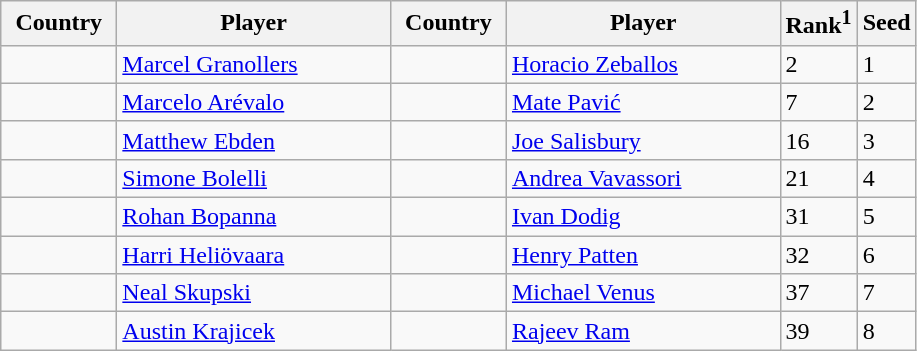<table class="sortable wikitable">
<tr>
<th width="70">Country</th>
<th width="175">Player</th>
<th width="70">Country</th>
<th width="175">Player</th>
<th>Rank<sup>1</sup></th>
<th>Seed</th>
</tr>
<tr>
<td></td>
<td><a href='#'>Marcel Granollers</a></td>
<td></td>
<td><a href='#'>Horacio Zeballos</a></td>
<td>2</td>
<td>1</td>
</tr>
<tr>
<td></td>
<td><a href='#'>Marcelo Arévalo</a></td>
<td></td>
<td><a href='#'>Mate Pavić</a></td>
<td>7</td>
<td>2</td>
</tr>
<tr>
<td></td>
<td><a href='#'>Matthew Ebden</a></td>
<td></td>
<td><a href='#'>Joe Salisbury</a></td>
<td>16</td>
<td>3</td>
</tr>
<tr>
<td></td>
<td><a href='#'>Simone Bolelli</a></td>
<td></td>
<td><a href='#'>Andrea Vavassori</a></td>
<td>21</td>
<td>4</td>
</tr>
<tr>
<td></td>
<td><a href='#'>Rohan Bopanna</a></td>
<td></td>
<td><a href='#'>Ivan Dodig</a></td>
<td>31</td>
<td>5</td>
</tr>
<tr>
<td></td>
<td><a href='#'>Harri Heliövaara</a></td>
<td></td>
<td><a href='#'>Henry Patten</a></td>
<td>32</td>
<td>6</td>
</tr>
<tr>
<td></td>
<td><a href='#'>Neal Skupski</a></td>
<td></td>
<td><a href='#'>Michael Venus</a></td>
<td>37</td>
<td>7</td>
</tr>
<tr>
<td></td>
<td><a href='#'>Austin Krajicek</a></td>
<td></td>
<td><a href='#'>Rajeev Ram</a></td>
<td>39</td>
<td>8</td>
</tr>
</table>
